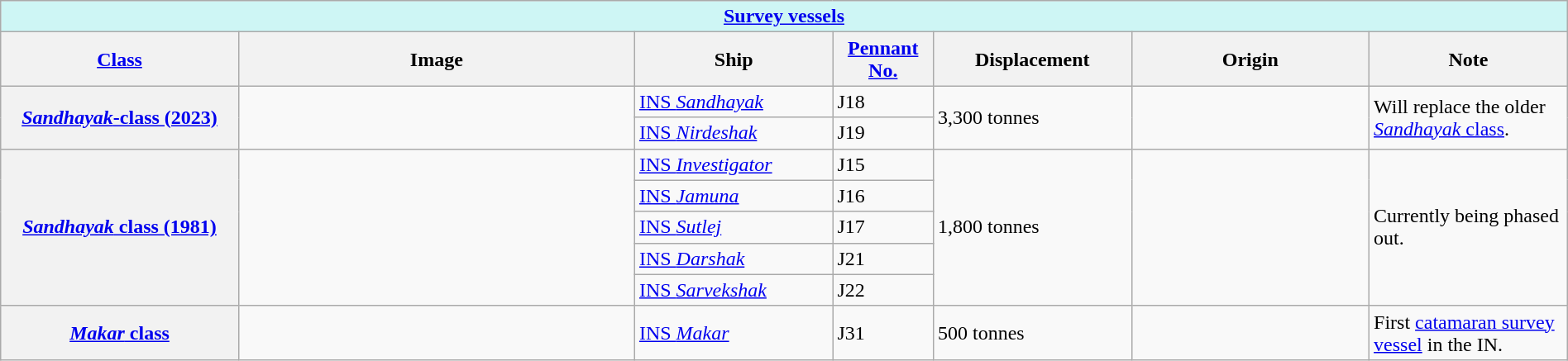<table class="wikitable" style="margin:auto; width:100%;">
<tr>
<th colspan="7" style="align: center; background: #CEF6F5;"><a href='#'>Survey vessels</a></th>
</tr>
<tr>
<th style="text-align:center; width:12%;"><a href='#'>Class</a></th>
<th style="text-align:center; width:20%;">Image</th>
<th style="text-align:center; width:10%;">Ship</th>
<th style="text-align:center; width:5%;"><a href='#'>Pennant No.</a></th>
<th style="text-align:center; width:10%;">Displacement</th>
<th style="text-align:center; width:12%;">Origin</th>
<th style="text-align:center; width:10%;">Note</th>
</tr>
<tr>
<th rowspan="2"><a href='#'><em>Sandhayak</em>-class (2023)</a></th>
<td rowspan="2"></td>
<td><a href='#'>INS <em>Sandhayak</em></a></td>
<td>J18</td>
<td rowspan="2">3,300 tonnes</td>
<td rowspan="2"></td>
<td rowspan="2">Will replace the older <a href='#'><em>Sandhayak</em> class</a>.</td>
</tr>
<tr>
<td><a href='#'>INS <em>Nirdeshak</em></a></td>
<td>J19</td>
</tr>
<tr>
<th rowspan="5"><a href='#'><em>Sandhayak</em> class (1981)</a></th>
<td rowspan="5"></td>
<td><a href='#'>INS <em>Investigator</em></a></td>
<td>J15</td>
<td rowspan="5">1,800 tonnes</td>
<td rowspan="5"></td>
<td rowspan="5">Currently being phased out.</td>
</tr>
<tr>
<td><a href='#'>INS <em>Jamuna</em></a></td>
<td>J16</td>
</tr>
<tr>
<td><a href='#'>INS <em>Sutlej</em></a></td>
<td>J17</td>
</tr>
<tr>
<td><a href='#'>INS <em>Darshak</em></a></td>
<td>J21</td>
</tr>
<tr>
<td><a href='#'>INS <em>Sarvekshak</em></a></td>
<td>J22</td>
</tr>
<tr>
<th rowspan="1"><a href='#'><em>Makar</em> class</a></th>
<td rowspan="1"></td>
<td><a href='#'>INS <em>Makar</em></a></td>
<td>J31</td>
<td rowspan="1">500 tonnes</td>
<td rowspan="1"></td>
<td rowspan="1">First <a href='#'>catamaran survey vessel</a> in the IN.</td>
</tr>
</table>
